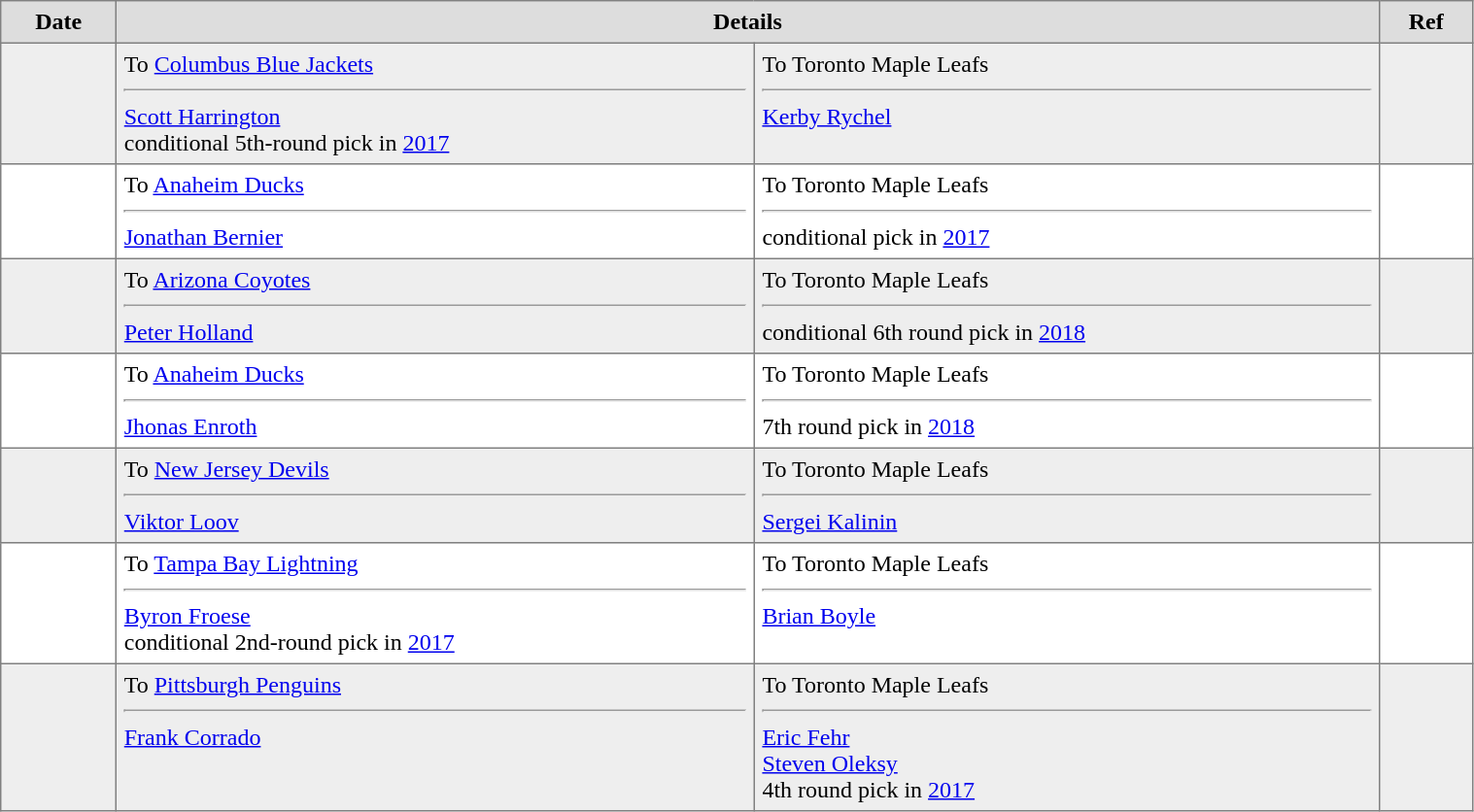<table border="1"  cellpadding="5" style="border-collapse:collapse; width:80%;">
<tr style="background:#ddd;">
<th>Date</th>
<th colspan="2">Details</th>
<th><strong>Ref</strong></th>
</tr>
<tr bgcolor="eeeeee">
<td></td>
<td valign="top">To <a href='#'>Columbus Blue Jackets</a><hr><a href='#'>Scott Harrington</a><br>conditional 5th-round pick in <a href='#'>2017</a></td>
<td valign="top">To Toronto Maple Leafs<hr><a href='#'>Kerby Rychel</a></td>
<td></td>
</tr>
<tr>
<td></td>
<td valign="top">To <a href='#'>Anaheim Ducks</a><hr><a href='#'>Jonathan Bernier</a></td>
<td valign="top">To Toronto Maple Leafs<hr>conditional pick in <a href='#'>2017</a></td>
<td></td>
</tr>
<tr bgcolor="eeeeee">
<td></td>
<td valign="top">To <a href='#'>Arizona Coyotes</a><hr><a href='#'>Peter Holland</a></td>
<td valign="top">To Toronto Maple Leafs<hr>conditional 6th round pick in <a href='#'>2018</a></td>
<td></td>
</tr>
<tr>
<td></td>
<td valign="top">To <a href='#'>Anaheim Ducks</a><hr><a href='#'>Jhonas Enroth</a></td>
<td valign="top">To Toronto Maple Leafs<hr>7th round pick in <a href='#'>2018</a></td>
<td></td>
</tr>
<tr bgcolor="eeeeee">
<td></td>
<td valign="top">To <a href='#'>New Jersey Devils</a><hr><a href='#'>Viktor Loov</a></td>
<td valign="top">To Toronto Maple Leafs<hr><a href='#'>Sergei Kalinin</a></td>
<td></td>
</tr>
<tr>
<td></td>
<td valign="top">To <a href='#'>Tampa Bay Lightning</a><hr><a href='#'>Byron Froese</a><br>conditional 2nd-round pick in <a href='#'>2017</a></td>
<td valign="top">To Toronto Maple Leafs<hr><a href='#'>Brian Boyle</a></td>
<td></td>
</tr>
<tr bgcolor="eeeeee">
<td></td>
<td valign="top">To <a href='#'>Pittsburgh Penguins</a><hr><a href='#'>Frank Corrado</a></td>
<td valign="top">To Toronto Maple Leafs<hr><a href='#'>Eric Fehr</a><br><a href='#'>Steven Oleksy</a><br>4th round pick in <a href='#'>2017</a></td>
<td></td>
</tr>
</table>
